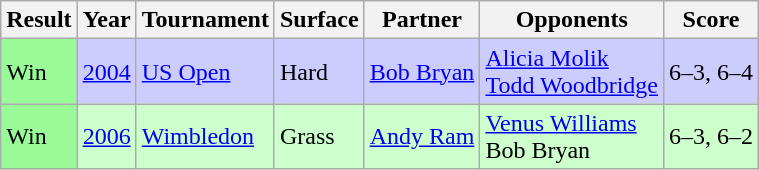<table class="sortable wikitable">
<tr>
<th>Result</th>
<th>Year</th>
<th>Tournament</th>
<th>Surface</th>
<th>Partner</th>
<th>Opponents</th>
<th class="unsortable">Score</th>
</tr>
<tr style="background:#ccf;">
<td style="background:#98fb98;">Win</td>
<td><a href='#'>2004</a></td>
<td><a href='#'>US Open</a></td>
<td>Hard</td>
<td> <a href='#'>Bob Bryan</a></td>
<td> <a href='#'>Alicia Molik</a><br> <a href='#'>Todd Woodbridge</a></td>
<td>6–3, 6–4</td>
</tr>
<tr style="background:#cfc;">
<td style="background:#98fb98;">Win</td>
<td><a href='#'>2006</a></td>
<td><a href='#'>Wimbledon</a></td>
<td>Grass</td>
<td> <a href='#'>Andy Ram</a></td>
<td> <a href='#'>Venus Williams</a><br> Bob Bryan</td>
<td>6–3, 6–2</td>
</tr>
</table>
